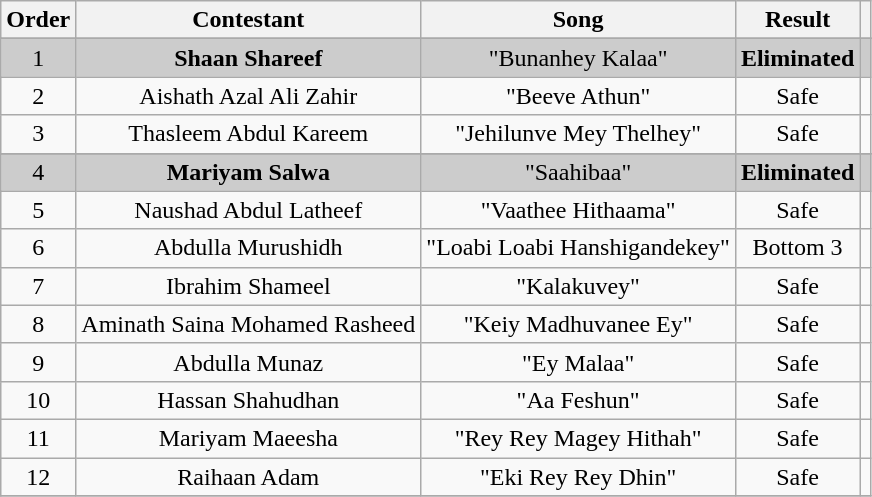<table class="wikitable" style="text-align:center;">
<tr>
<th>Order</th>
<th>Contestant</th>
<th>Song</th>
<th>Result</th>
<th></th>
</tr>
<tr>
</tr>
<tr style="background:#ccc">
<td>1</td>
<td><strong>Shaan Shareef</strong></td>
<td>"Bunanhey Kalaa"</td>
<td><strong>Eliminated</strong></td>
<td></td>
</tr>
<tr>
<td>2</td>
<td>Aishath Azal Ali Zahir</td>
<td>"Beeve Athun"</td>
<td>Safe</td>
<td></td>
</tr>
<tr>
<td>3</td>
<td>Thasleem Abdul Kareem</td>
<td>"Jehilunve Mey Thelhey"</td>
<td>Safe</td>
<td></td>
</tr>
<tr>
</tr>
<tr style="background:#ccc">
<td>4</td>
<td><strong>Mariyam Salwa</strong></td>
<td>"Saahibaa"</td>
<td><strong>Eliminated</strong></td>
<td></td>
</tr>
<tr>
<td>5</td>
<td>Naushad Abdul Latheef</td>
<td>"Vaathee Hithaama"</td>
<td>Safe</td>
<td></td>
</tr>
<tr>
<td>6</td>
<td>Abdulla Murushidh</td>
<td>"Loabi Loabi Hanshigandekey"</td>
<td>Bottom 3</td>
<td></td>
</tr>
<tr>
<td>7</td>
<td>Ibrahim Shameel</td>
<td>"Kalakuvey"</td>
<td>Safe</td>
<td></td>
</tr>
<tr>
<td>8</td>
<td>Aminath Saina Mohamed Rasheed</td>
<td>"Keiy Madhuvanee Ey"</td>
<td>Safe</td>
<td></td>
</tr>
<tr>
<td>9</td>
<td>Abdulla Munaz</td>
<td>"Ey Malaa"</td>
<td>Safe</td>
<td></td>
</tr>
<tr>
<td>10</td>
<td>Hassan Shahudhan</td>
<td>"Aa Feshun"</td>
<td>Safe</td>
<td></td>
</tr>
<tr>
<td>11</td>
<td>Mariyam Maeesha</td>
<td>"Rey Rey Magey Hithah"</td>
<td>Safe</td>
<td></td>
</tr>
<tr>
<td>12</td>
<td>Raihaan Adam</td>
<td>"Eki Rey Rey Dhin"</td>
<td>Safe</td>
<td></td>
</tr>
<tr>
</tr>
</table>
